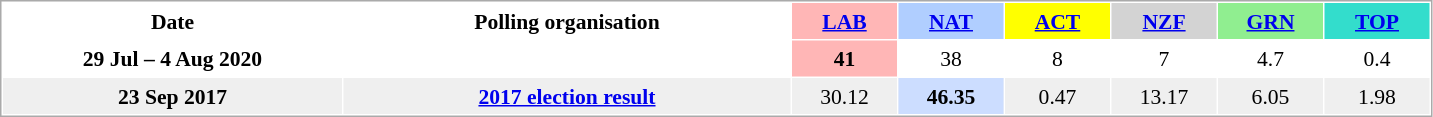<table cellpadding="5" cellspacing="1" style="font-size:90%; line-height:14px; text-align:center; border: 1px solid #aaa">
<tr>
<th style="width:15em;">Date</th>
<th style="width:20em;">Polling organisation</th>
<th style="background-color:#FFB6B6;width:60px"><a href='#'>LAB</a></th>
<th style="background-color:#B0CEFF;width:60px"><a href='#'>NAT</a></th>
<th style="background-color:#FFFF00;width:60px"><a href='#'>ACT</a></th>
<th style="background-color:#D3D3D3;width:60px"><a href='#'>NZF</a></th>
<th style="background-color:#90EE90;width:60px"><a href='#'>GRN</a></th>
<th style="background-color:#33DDCC;width:60px;"><a href='#'>TOP</a></th>
</tr>
<tr>
<td><strong>29 Jul – 4 Aug 2020</strong></td>
<td></td>
<td – style="background-color:#FFB6B6;"><strong>41</strong></td>
<td>38</td>
<td>8</td>
<td>7</td>
<td>4.7</td>
<td>0.4</td>
</tr>
<tr style="background:#EFEFEF;">
<td><strong>23 Sep 2017</strong></td>
<td><strong><a href='#'>2017 election result</a></strong></td>
<td>30.12</td>
<td style="background:#CCDDFF"><strong>46.35</strong></td>
<td>0.47</td>
<td>13.17</td>
<td>6.05</td>
<td>1.98</td>
</tr>
</table>
